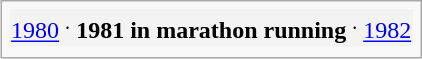<table class="infobox">
<tr style="background:#f3f3f3;">
<td style="text-align:center;"><a href='#'>1980</a> <sup>.</sup> <strong>1981 in marathon running</strong> <sup>.</sup> <a href='#'>1982</a></td>
</tr>
<tr>
</tr>
</table>
